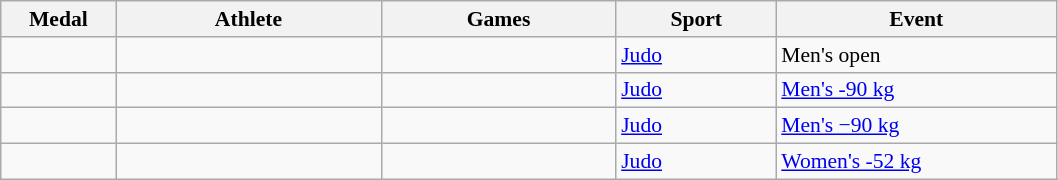<table class="wikitable sortable" style="font-size:90%">
<tr>
<th width="70">Medal</th>
<th width="170">Athlete</th>
<th width="150">Games</th>
<th width="100">Sport</th>
<th width="180">Event</th>
</tr>
<tr>
<td></td>
<td> </td>
<td></td>
<td><a href='#'>Judo</a></td>
<td>Men's open</td>
</tr>
<tr>
<td></td>
<td> </td>
<td></td>
<td> <a href='#'>Judo</a></td>
<td><a href='#'>Men's -90 kg</a></td>
</tr>
<tr>
<td></td>
<td> </td>
<td></td>
<td> <a href='#'>Judo</a></td>
<td><a href='#'>Men's −90 kg</a></td>
</tr>
<tr>
<td></td>
<td> </td>
<td></td>
<td> <a href='#'>Judo</a></td>
<td><a href='#'>Women's -52 kg</a></td>
</tr>
</table>
